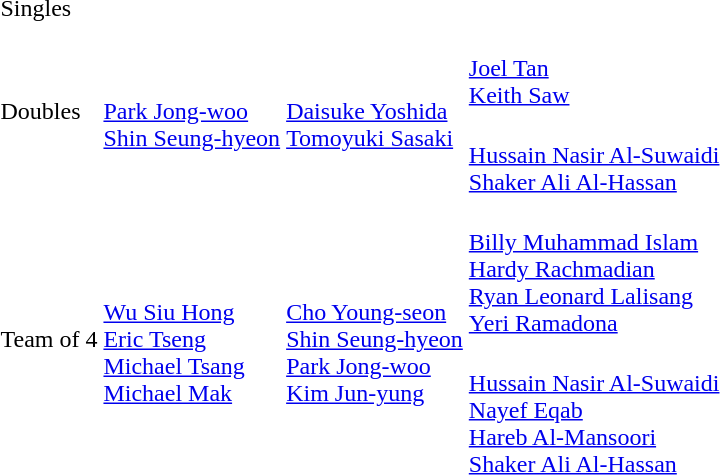<table>
<tr>
<td rowspan=2>Singles</td>
<td rowspan=2></td>
<td rowspan=2></td>
<td></td>
</tr>
<tr>
<td></td>
</tr>
<tr>
<td rowspan=2>Doubles</td>
<td rowspan=2><br><a href='#'>Park Jong-woo</a><br><a href='#'>Shin Seung-hyeon</a></td>
<td rowspan=2><br><a href='#'>Daisuke Yoshida</a><br><a href='#'>Tomoyuki Sasaki</a></td>
<td><br><a href='#'>Joel Tan</a><br><a href='#'>Keith Saw</a></td>
</tr>
<tr>
<td><br><a href='#'>Hussain Nasir Al-Suwaidi</a><br><a href='#'>Shaker Ali Al-Hassan</a></td>
</tr>
<tr>
<td rowspan=2>Team of 4</td>
<td rowspan=2><br><a href='#'>Wu Siu Hong</a><br><a href='#'>Eric Tseng</a><br><a href='#'>Michael Tsang</a><br><a href='#'>Michael Mak</a></td>
<td rowspan=2><br><a href='#'>Cho Young-seon</a><br><a href='#'>Shin Seung-hyeon</a><br><a href='#'>Park Jong-woo</a><br><a href='#'>Kim Jun-yung</a></td>
<td><br><a href='#'>Billy Muhammad Islam</a><br><a href='#'>Hardy Rachmadian</a><br><a href='#'>Ryan Leonard Lalisang</a><br><a href='#'>Yeri Ramadona</a></td>
</tr>
<tr>
<td><br><a href='#'>Hussain Nasir Al-Suwaidi</a><br><a href='#'>Nayef Eqab</a><br><a href='#'>Hareb Al-Mansoori</a><br><a href='#'>Shaker Ali Al-Hassan</a></td>
</tr>
</table>
